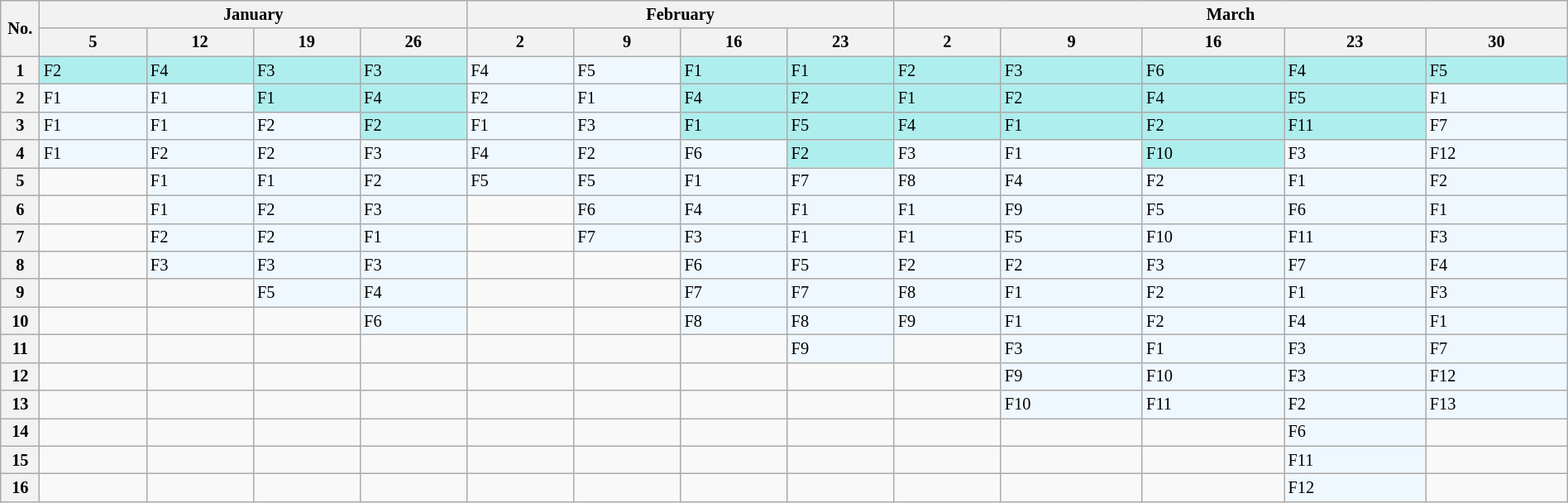<table class="wikitable" style="font-size: 85%; width: 100%">
<tr>
<th rowspan=2 width=25>No.</th>
<th colspan=4>January</th>
<th colspan=4>February</th>
<th colspan=5>March</th>
</tr>
<tr>
<th>5</th>
<th>12</th>
<th>19</th>
<th>26</th>
<th>2</th>
<th>9</th>
<th>16</th>
<th>23</th>
<th>2</th>
<th>9</th>
<th>16</th>
<th>23</th>
<th>30</th>
</tr>
<tr>
<th>1</th>
<td style="background:#afeeee;"> F2</td>
<td style="background:#afeeee;"> F4</td>
<td style="background:#afeeee;"> F3</td>
<td style="background:#afeeee;"> F3</td>
<td style="background:#f0f8ff;"> F4</td>
<td style="background:#f0f8ff;"> F5</td>
<td style="background:#afeeee;"> F1</td>
<td style="background:#afeeee;"> F1</td>
<td style="background:#afeeee;"> F2</td>
<td style="background:#afeeee;"> F3</td>
<td style="background:#afeeee;"> F6</td>
<td style="background:#afeeee;"> F4</td>
<td style="background:#afeeee;"> F5</td>
</tr>
<tr>
<th>2</th>
<td style="background:#f0f8ff;"> F1</td>
<td style="background:#f0f8ff;"> F1</td>
<td style="background:#afeeee;"> F1</td>
<td style="background:#afeeee;"> F4</td>
<td style="background:#f0f8ff;"> F2</td>
<td style="background:#f0f8ff;"> F1</td>
<td style="background:#afeeee;"> F4</td>
<td style="background:#afeeee;"> F2</td>
<td style="background:#afeeee;"> F1</td>
<td style="background:#afeeee;"> F2</td>
<td style="background:#afeeee;"> F4</td>
<td style="background:#afeeee;"> F5</td>
<td style="background:#f0f8ff;"> F1</td>
</tr>
<tr>
<th>3</th>
<td style="background:#f0f8ff;"> F1</td>
<td style="background:#f0f8ff;"> F1</td>
<td style="background:#f0f8ff;"> F2</td>
<td style="background:#afeeee;"> F2</td>
<td style="background:#f0f8ff;"> F1</td>
<td style="background:#f0f8ff;"> F3</td>
<td style="background:#afeeee;"> F1</td>
<td style="background:#afeeee;"> F5</td>
<td style="background:#afeeee;"> F4</td>
<td style="background:#afeeee;"> F1</td>
<td style="background:#afeeee;"> F2</td>
<td style="background:#afeeee;"> F11</td>
<td style="background:#f0f8ff;"> F7</td>
</tr>
<tr>
<th>4</th>
<td style="background:#f0f8ff;"> F1</td>
<td style="background:#f0f8ff;"> F2</td>
<td style="background:#f0f8ff;"> F2</td>
<td style="background:#f0f8ff;"> F3</td>
<td style="background:#f0f8ff;"> F4</td>
<td style="background:#f0f8ff;"> F2</td>
<td style="background:#f0f8ff;"> F6</td>
<td style="background:#afeeee;"> F2</td>
<td style="background:#f0f8ff;"> F3</td>
<td style="background:#f0f8ff;"> F1</td>
<td style="background:#afeeee;"> F10</td>
<td style="background:#f0f8ff;"> F3</td>
<td style="background:#f0f8ff;"> F12</td>
</tr>
<tr>
<th>5</th>
<td></td>
<td style="background:#f0f8ff;"> F1</td>
<td style="background:#f0f8ff;"> F1</td>
<td style="background:#f0f8ff;"> F2</td>
<td style="background:#f0f8ff;"> F5</td>
<td style="background:#f0f8ff;"> F5</td>
<td style="background:#f0f8ff;"> F1</td>
<td style="background:#f0f8ff;"> F7</td>
<td style="background:#f0f8ff;"> F8</td>
<td style="background:#f0f8ff;"> F4</td>
<td style="background:#f0f8ff;"> F2</td>
<td style="background:#f0f8ff;"> F1</td>
<td style="background:#f0f8ff;"> F2</td>
</tr>
<tr>
<th>6</th>
<td></td>
<td style="background:#f0f8ff;"> F1</td>
<td style="background:#f0f8ff;"> F2</td>
<td style="background:#f0f8ff;"> F3</td>
<td></td>
<td style="background:#f0f8ff;"> F6</td>
<td style="background:#f0f8ff;"> F4</td>
<td style="background:#f0f8ff;"> F1</td>
<td style="background:#f0f8ff;"> F1</td>
<td style="background:#f0f8ff;"> F9</td>
<td style="background:#f0f8ff;"> F5</td>
<td style="background:#f0f8ff;"> F6</td>
<td style="background:#f0f8ff;"> F1</td>
</tr>
<tr>
<th>7</th>
<td></td>
<td style="background:#f0f8ff;"> F2</td>
<td style="background:#f0f8ff;"> F2</td>
<td style="background:#f0f8ff;"> F1</td>
<td></td>
<td style="background:#f0f8ff;"> F7</td>
<td style="background:#f0f8ff;"> F3</td>
<td style="background:#f0f8ff;"> F1</td>
<td style="background:#f0f8ff;"> F1</td>
<td style="background:#f0f8ff;"> F5</td>
<td style="background:#f0f8ff;"> F10</td>
<td style="background:#f0f8ff;"> F11</td>
<td style="background:#f0f8ff;"> F3</td>
</tr>
<tr>
<th>8</th>
<td></td>
<td style="background:#f0f8ff;"> F3</td>
<td style="background:#f0f8ff;"> F3</td>
<td style="background:#f0f8ff;"> F3</td>
<td></td>
<td></td>
<td style="background:#f0f8ff;"> F6</td>
<td style="background:#f0f8ff;"> F5</td>
<td style="background:#f0f8ff;"> F2</td>
<td style="background:#f0f8ff;"> F2</td>
<td style="background:#f0f8ff;"> F3</td>
<td style="background:#f0f8ff;"> F7</td>
<td style="background:#f0f8ff;"> F4</td>
</tr>
<tr>
<th>9</th>
<td></td>
<td></td>
<td style="background:#f0f8ff;"> F5</td>
<td style="background:#f0f8ff;"> F4</td>
<td></td>
<td></td>
<td style="background:#f0f8ff;"> F7</td>
<td style="background:#f0f8ff;"> F7</td>
<td style="background:#f0f8ff;"> F8</td>
<td style="background:#f0f8ff;"> F1</td>
<td style="background:#f0f8ff;"> F2</td>
<td style="background:#f0f8ff;"> F1</td>
<td style="background:#f0f8ff;"> F3</td>
</tr>
<tr>
<th>10</th>
<td></td>
<td></td>
<td></td>
<td style="background:#f0f8ff;"> F6</td>
<td></td>
<td></td>
<td style="background:#f0f8ff;"> F8</td>
<td style="background:#f0f8ff;"> F8</td>
<td style="background:#f0f8ff;"> F9</td>
<td style="background:#f0f8ff;"> F1</td>
<td style="background:#f0f8ff;"> F2</td>
<td style="background:#f0f8ff;"> F4</td>
<td style="background:#f0f8ff;"> F1</td>
</tr>
<tr>
<th>11</th>
<td></td>
<td></td>
<td></td>
<td></td>
<td></td>
<td></td>
<td></td>
<td style="background:#f0f8ff;"> F9</td>
<td></td>
<td style="background:#f0f8ff;"> F3</td>
<td style="background:#f0f8ff;"> F1</td>
<td style="background:#f0f8ff;"> F3</td>
<td style="background:#f0f8ff;"> F7</td>
</tr>
<tr>
<th>12</th>
<td></td>
<td></td>
<td></td>
<td></td>
<td></td>
<td></td>
<td></td>
<td></td>
<td></td>
<td style="background:#f0f8ff;"> F9</td>
<td style="background:#f0f8ff;"> F10</td>
<td style="background:#f0f8ff;"> F3</td>
<td style="background:#f0f8ff;"> F12</td>
</tr>
<tr>
<th>13</th>
<td></td>
<td></td>
<td></td>
<td></td>
<td></td>
<td></td>
<td></td>
<td></td>
<td></td>
<td style="background:#f0f8ff;"> F10</td>
<td style="background:#f0f8ff;"> F11</td>
<td style="background:#f0f8ff;"> F2</td>
<td style="background:#f0f8ff;"> F13</td>
</tr>
<tr>
<th>14</th>
<td></td>
<td></td>
<td></td>
<td></td>
<td></td>
<td></td>
<td></td>
<td></td>
<td></td>
<td></td>
<td></td>
<td style="background:#f0f8ff;"> F6</td>
<td></td>
</tr>
<tr>
<th>15</th>
<td></td>
<td></td>
<td></td>
<td></td>
<td></td>
<td></td>
<td></td>
<td></td>
<td></td>
<td></td>
<td></td>
<td style="background:#f0f8ff;"> F11</td>
<td></td>
</tr>
<tr>
<th>16</th>
<td></td>
<td></td>
<td></td>
<td></td>
<td></td>
<td></td>
<td></td>
<td></td>
<td></td>
<td></td>
<td></td>
<td style="background:#f0f8ff;"> F12</td>
<td></td>
</tr>
</table>
